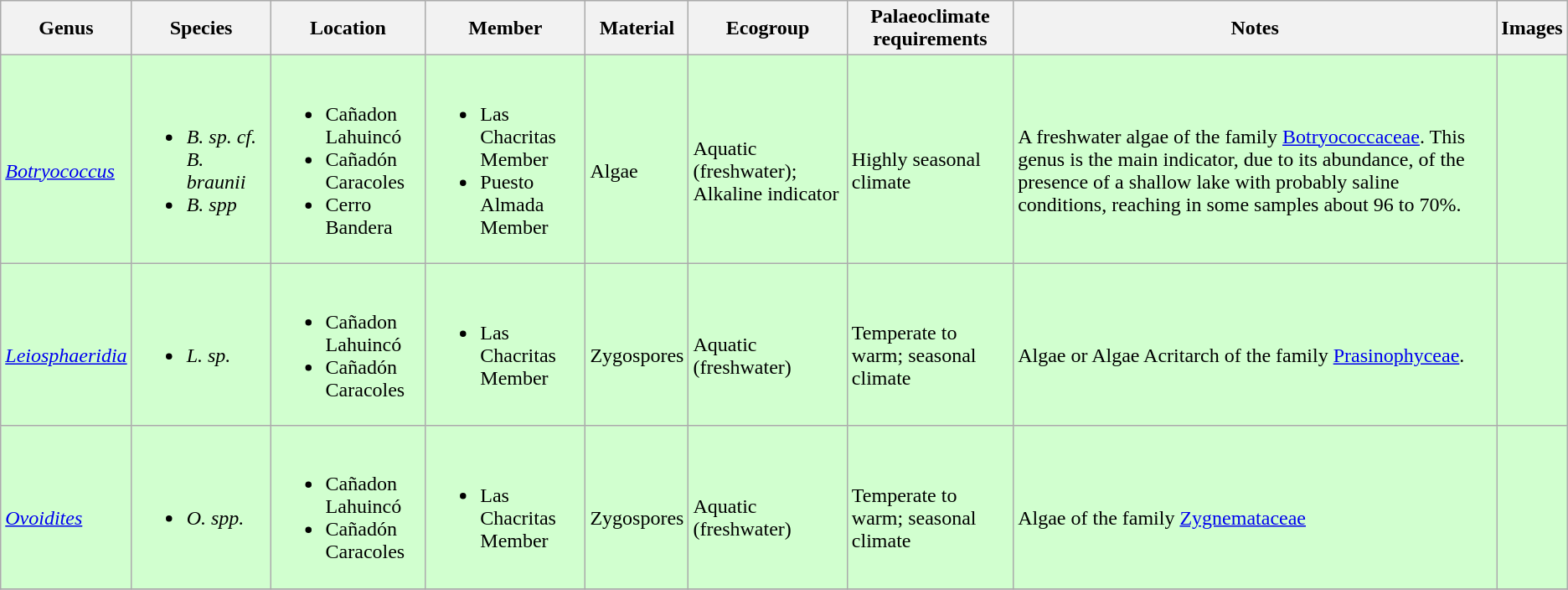<table class="wikitable sortable">
<tr>
<th>Genus</th>
<th>Species</th>
<th>Location</th>
<th>Member</th>
<th>Material</th>
<th>Ecogroup</th>
<th>Palaeoclimate requirements</th>
<th>Notes</th>
<th>Images</th>
</tr>
<tr>
<td style="background:#D1FFCF;"><br><em><a href='#'>Botryococcus</a></em></td>
<td style="background:#D1FFCF;"><br><ul><li><em>B. sp. cf. B. braunii</em></li><li><em>B. spp</em></li></ul></td>
<td style="background:#D1FFCF;"><br><ul><li>Cañadon Lahuincó</li><li>Cañadón Caracoles</li><li>Cerro Bandera</li></ul></td>
<td style="background:#D1FFCF;"><br><ul><li>Las Chacritas Member</li><li>Puesto Almada Member</li></ul></td>
<td style="background:#D1FFCF;"><br>Algae</td>
<td style="background:#D1FFCF;"><br>Aquatic (freshwater); Alkaline indicator</td>
<td style="background:#D1FFCF;"><br>Highly seasonal climate</td>
<td style="background:#D1FFCF;"><br>A freshwater algae of the family <a href='#'>Botryococcaceae</a>. This genus is the main indicator, due to its abundance, of the presence of a shallow lake with probably saline conditions, reaching in some samples about 96 to 70%.</td>
<td style="background:#D1FFCF;"><br></td>
</tr>
<tr>
<td style="background:#D1FFCF;"><br><em><a href='#'>Leiosphaeridia</a></em></td>
<td style="background:#D1FFCF;"><br><ul><li><em>L. sp.</em></li></ul></td>
<td style="background:#D1FFCF;"><br><ul><li>Cañadon Lahuincó</li><li>Cañadón Caracoles</li></ul></td>
<td style="background:#D1FFCF;"><br><ul><li>Las Chacritas Member</li></ul></td>
<td style="background:#D1FFCF;"><br>Zygospores</td>
<td style="background:#D1FFCF;"><br>Aquatic (freshwater)</td>
<td style="background:#D1FFCF;"><br>Temperate to warm; seasonal climate</td>
<td style="background:#D1FFCF;"><br>Algae or Algae Acritarch of the family <a href='#'>Prasinophyceae</a>.</td>
<td style="background:#D1FFCF;"></td>
</tr>
<tr>
<td style="background:#D1FFCF;"><br><em><a href='#'>Ovoidites</a></em></td>
<td style="background:#D1FFCF;"><br><ul><li><em>O. spp.</em></li></ul></td>
<td style="background:#D1FFCF;"><br><ul><li>Cañadon Lahuincó</li><li>Cañadón Caracoles</li></ul></td>
<td style="background:#D1FFCF;"><br><ul><li>Las Chacritas Member</li></ul></td>
<td style="background:#D1FFCF;"><br>Zygospores</td>
<td style="background:#D1FFCF;"><br>Aquatic (freshwater)</td>
<td style="background:#D1FFCF;"><br>Temperate to warm; seasonal climate</td>
<td style="background:#D1FFCF;"><br>Algae of the family <a href='#'>Zygnemataceae</a></td>
<td style="background:#D1FFCF;"><br></td>
</tr>
<tr>
</tr>
</table>
